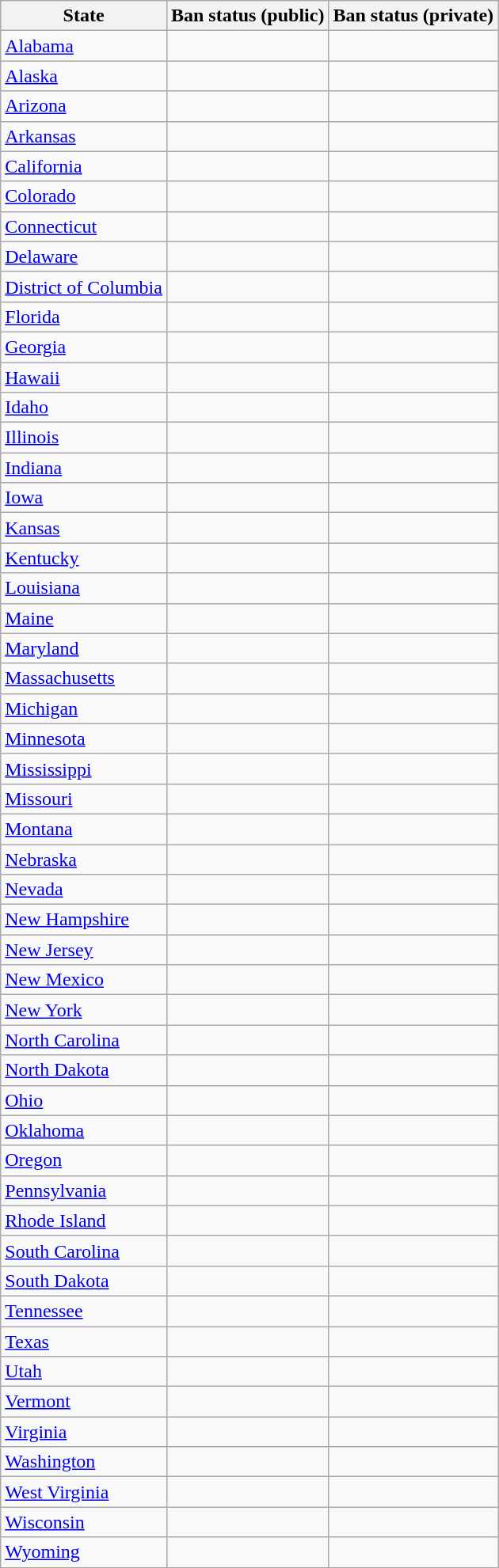<table class="wikitable sortable">
<tr>
<th>State</th>
<th>Ban status (public)</th>
<th>Ban status (private)</th>
</tr>
<tr>
<td><a href='#'>Alabama</a></td>
<td></td>
<td></td>
</tr>
<tr>
<td><a href='#'>Alaska</a></td>
<td></td>
<td></td>
</tr>
<tr>
<td><a href='#'>Arizona</a></td>
<td></td>
<td></td>
</tr>
<tr>
<td><a href='#'>Arkansas</a></td>
<td></td>
<td></td>
</tr>
<tr>
<td><a href='#'>California</a></td>
<td></td>
<td></td>
</tr>
<tr>
<td><a href='#'>Colorado</a></td>
<td></td>
<td></td>
</tr>
<tr>
<td><a href='#'>Connecticut</a></td>
<td></td>
<td></td>
</tr>
<tr>
<td><a href='#'>Delaware</a></td>
<td></td>
<td></td>
</tr>
<tr>
<td><a href='#'>District of Columbia</a></td>
<td></td>
<td></td>
</tr>
<tr>
<td><a href='#'>Florida</a></td>
<td></td>
<td></td>
</tr>
<tr>
<td><a href='#'>Georgia</a></td>
<td></td>
<td></td>
</tr>
<tr>
<td><a href='#'>Hawaii</a></td>
<td></td>
<td></td>
</tr>
<tr>
<td><a href='#'>Idaho</a></td>
<td></td>
<td></td>
</tr>
<tr>
<td><a href='#'>Illinois</a></td>
<td></td>
<td></td>
</tr>
<tr>
<td><a href='#'>Indiana</a></td>
<td></td>
<td></td>
</tr>
<tr>
<td><a href='#'>Iowa</a></td>
<td></td>
<td></td>
</tr>
<tr>
<td><a href='#'>Kansas</a></td>
<td></td>
<td></td>
</tr>
<tr>
<td><a href='#'>Kentucky</a></td>
<td></td>
<td></td>
</tr>
<tr>
<td><a href='#'>Louisiana</a></td>
<td></td>
<td></td>
</tr>
<tr>
<td><a href='#'>Maine</a></td>
<td></td>
<td></td>
</tr>
<tr>
<td><a href='#'>Maryland</a></td>
<td></td>
<td></td>
</tr>
<tr>
<td><a href='#'>Massachusetts</a></td>
<td></td>
<td></td>
</tr>
<tr>
<td><a href='#'>Michigan</a></td>
<td></td>
<td></td>
</tr>
<tr>
<td><a href='#'>Minnesota</a></td>
<td></td>
<td></td>
</tr>
<tr>
<td><a href='#'>Mississippi</a></td>
<td></td>
<td></td>
</tr>
<tr>
<td><a href='#'>Missouri</a></td>
<td></td>
<td></td>
</tr>
<tr>
<td><a href='#'>Montana</a></td>
<td></td>
<td></td>
</tr>
<tr>
<td><a href='#'>Nebraska</a></td>
<td></td>
<td></td>
</tr>
<tr>
<td><a href='#'>Nevada</a></td>
<td></td>
<td></td>
</tr>
<tr>
<td><a href='#'>New Hampshire</a></td>
<td></td>
<td></td>
</tr>
<tr>
<td><a href='#'>New Jersey</a></td>
<td></td>
<td></td>
</tr>
<tr>
<td><a href='#'>New Mexico</a></td>
<td></td>
<td></td>
</tr>
<tr>
<td><a href='#'>New York</a></td>
<td></td>
<td></td>
</tr>
<tr>
<td><a href='#'>North Carolina</a></td>
<td></td>
<td></td>
</tr>
<tr>
<td><a href='#'>North Dakota</a></td>
<td></td>
<td></td>
</tr>
<tr>
<td><a href='#'>Ohio</a></td>
<td></td>
<td></td>
</tr>
<tr>
<td><a href='#'>Oklahoma</a></td>
<td></td>
<td></td>
</tr>
<tr>
<td><a href='#'>Oregon</a></td>
<td></td>
<td></td>
</tr>
<tr>
<td><a href='#'>Pennsylvania</a></td>
<td></td>
<td></td>
</tr>
<tr>
<td><a href='#'>Rhode Island</a></td>
<td></td>
<td></td>
</tr>
<tr>
<td><a href='#'>South Carolina</a></td>
<td></td>
<td></td>
</tr>
<tr>
<td><a href='#'>South Dakota</a></td>
<td></td>
<td></td>
</tr>
<tr>
<td><a href='#'>Tennessee</a></td>
<td></td>
<td></td>
</tr>
<tr>
<td><a href='#'>Texas</a></td>
<td></td>
<td></td>
</tr>
<tr>
<td><a href='#'>Utah</a></td>
<td></td>
<td></td>
</tr>
<tr>
<td><a href='#'>Vermont</a></td>
<td></td>
<td></td>
</tr>
<tr>
<td><a href='#'>Virginia</a></td>
<td></td>
<td></td>
</tr>
<tr>
<td><a href='#'>Washington</a></td>
<td></td>
<td></td>
</tr>
<tr>
<td><a href='#'>West Virginia</a></td>
<td></td>
<td></td>
</tr>
<tr>
<td><a href='#'>Wisconsin</a></td>
<td></td>
<td></td>
</tr>
<tr>
<td><a href='#'>Wyoming</a></td>
<td></td>
<td></td>
</tr>
</table>
